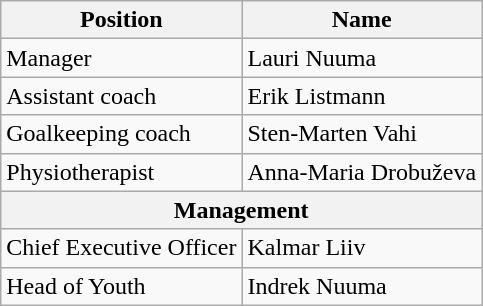<table class="wikitable" style="text-align:left;">
<tr>
<th>Position</th>
<th>Name</th>
</tr>
<tr>
<td>Manager</td>
<td> Lauri Nuuma</td>
</tr>
<tr>
<td>Assistant coach</td>
<td> Erik Listmann</td>
</tr>
<tr>
<td>Goalkeeping coach</td>
<td> Sten-Marten Vahi</td>
</tr>
<tr>
<td>Physiotherapist</td>
<td> Anna-Maria Drobuževa</td>
</tr>
<tr>
<th colspan=2><strong>Management</strong></th>
</tr>
<tr>
<td>Chief Executive Officer</td>
<td> Kalmar Liiv</td>
</tr>
<tr>
<td>Head of Youth</td>
<td> Indrek Nuuma</td>
</tr>
</table>
